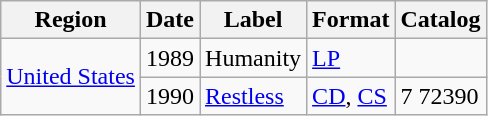<table class="wikitable">
<tr>
<th>Region</th>
<th>Date</th>
<th>Label</th>
<th>Format</th>
<th>Catalog</th>
</tr>
<tr>
<td rowspan="2"><a href='#'>United States</a></td>
<td>1989</td>
<td>Humanity</td>
<td><a href='#'>LP</a></td>
<td></td>
</tr>
<tr>
<td>1990</td>
<td><a href='#'>Restless</a></td>
<td><a href='#'>CD</a>, <a href='#'>CS</a></td>
<td>7 72390</td>
</tr>
</table>
